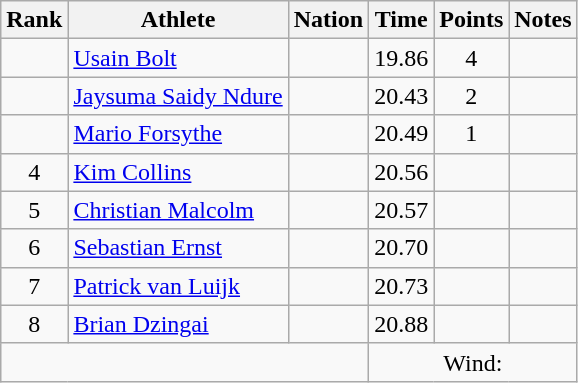<table class="wikitable sortable" style="text-align:center;">
<tr>
<th scope="col" style="width: 10px;">Rank</th>
<th scope="col">Athlete</th>
<th scope="col">Nation</th>
<th scope="col">Time</th>
<th scope="col">Points</th>
<th scope="col">Notes</th>
</tr>
<tr>
<td></td>
<td align=left><a href='#'>Usain Bolt</a></td>
<td align=left></td>
<td>19.86</td>
<td>4</td>
<td></td>
</tr>
<tr>
<td></td>
<td align=left><a href='#'>Jaysuma Saidy Ndure</a></td>
<td align=left></td>
<td>20.43</td>
<td>2</td>
<td></td>
</tr>
<tr>
<td></td>
<td align=left><a href='#'>Mario Forsythe</a></td>
<td align=left></td>
<td>20.49</td>
<td>1</td>
<td></td>
</tr>
<tr>
<td>4</td>
<td align=left><a href='#'>Kim Collins</a></td>
<td align=left></td>
<td>20.56</td>
<td></td>
<td></td>
</tr>
<tr>
<td>5</td>
<td align=left><a href='#'>Christian Malcolm</a></td>
<td align=left></td>
<td>20.57</td>
<td></td>
<td></td>
</tr>
<tr>
<td>6</td>
<td align=left><a href='#'>Sebastian Ernst</a></td>
<td align=left></td>
<td>20.70</td>
<td></td>
<td></td>
</tr>
<tr>
<td>7</td>
<td align=left><a href='#'>Patrick van Luijk</a></td>
<td align=left></td>
<td>20.73</td>
<td></td>
<td></td>
</tr>
<tr>
<td>8</td>
<td align=left><a href='#'>Brian Dzingai</a></td>
<td align=left></td>
<td>20.88</td>
<td></td>
<td></td>
</tr>
<tr class="sortbottom">
<td colspan="3"></td>
<td colspan="3">Wind: </td>
</tr>
</table>
